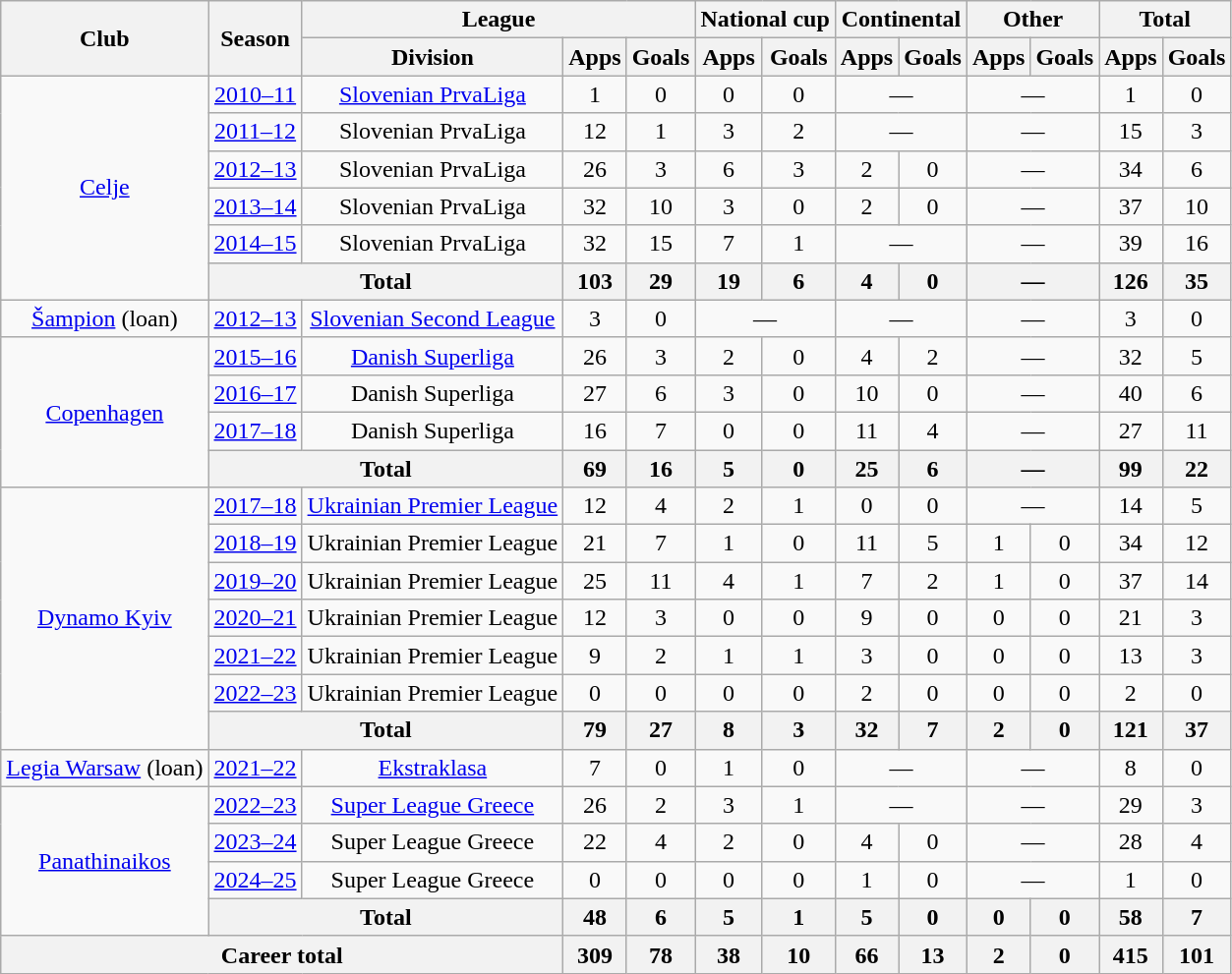<table class="wikitable" style="text-align: center">
<tr>
<th rowspan="2">Club</th>
<th rowspan="2">Season</th>
<th colspan="3">League</th>
<th colspan="2">National cup</th>
<th colspan="2">Continental</th>
<th colspan="2">Other</th>
<th colspan="2">Total</th>
</tr>
<tr>
<th>Division</th>
<th>Apps</th>
<th>Goals</th>
<th>Apps</th>
<th>Goals</th>
<th>Apps</th>
<th>Goals</th>
<th>Apps</th>
<th>Goals</th>
<th>Apps</th>
<th>Goals</th>
</tr>
<tr>
<td rowspan="6"><a href='#'>Celje</a></td>
<td><a href='#'>2010–11</a></td>
<td><a href='#'>Slovenian PrvaLiga</a></td>
<td>1</td>
<td>0</td>
<td>0</td>
<td>0</td>
<td colspan="2">—</td>
<td colspan="2">—</td>
<td>1</td>
<td>0</td>
</tr>
<tr>
<td><a href='#'>2011–12</a></td>
<td>Slovenian PrvaLiga</td>
<td>12</td>
<td>1</td>
<td>3</td>
<td>2</td>
<td colspan="2">—</td>
<td colspan="2">—</td>
<td>15</td>
<td>3</td>
</tr>
<tr>
<td><a href='#'>2012–13</a></td>
<td>Slovenian PrvaLiga</td>
<td>26</td>
<td>3</td>
<td>6</td>
<td>3</td>
<td>2</td>
<td>0</td>
<td colspan="2">—</td>
<td>34</td>
<td>6</td>
</tr>
<tr>
<td><a href='#'>2013–14</a></td>
<td>Slovenian PrvaLiga</td>
<td>32</td>
<td>10</td>
<td>3</td>
<td>0</td>
<td>2</td>
<td>0</td>
<td colspan="2">—</td>
<td>37</td>
<td>10</td>
</tr>
<tr>
<td><a href='#'>2014–15</a></td>
<td>Slovenian PrvaLiga</td>
<td>32</td>
<td>15</td>
<td>7</td>
<td>1</td>
<td colspan="2">—</td>
<td colspan="2">—</td>
<td>39</td>
<td>16</td>
</tr>
<tr>
<th colspan="2">Total</th>
<th>103</th>
<th>29</th>
<th>19</th>
<th>6</th>
<th>4</th>
<th>0</th>
<th colspan="2">—</th>
<th>126</th>
<th>35</th>
</tr>
<tr>
<td><a href='#'>Šampion</a> (loan)</td>
<td><a href='#'>2012–13</a></td>
<td><a href='#'>Slovenian Second League</a></td>
<td>3</td>
<td>0</td>
<td colspan="2">—</td>
<td colspan="2">—</td>
<td colspan="2">—</td>
<td>3</td>
<td>0</td>
</tr>
<tr>
<td rowspan="4"><a href='#'>Copenhagen</a></td>
<td><a href='#'>2015–16</a></td>
<td><a href='#'>Danish Superliga</a></td>
<td>26</td>
<td>3</td>
<td>2</td>
<td>0</td>
<td>4</td>
<td>2</td>
<td colspan="2">—</td>
<td>32</td>
<td>5</td>
</tr>
<tr>
<td><a href='#'>2016–17</a></td>
<td>Danish Superliga</td>
<td>27</td>
<td>6</td>
<td>3</td>
<td>0</td>
<td>10</td>
<td>0</td>
<td colspan="2">—</td>
<td>40</td>
<td>6</td>
</tr>
<tr>
<td><a href='#'>2017–18</a></td>
<td>Danish Superliga</td>
<td>16</td>
<td>7</td>
<td>0</td>
<td>0</td>
<td>11</td>
<td>4</td>
<td colspan="2">—</td>
<td>27</td>
<td>11</td>
</tr>
<tr>
<th colspan="2">Total</th>
<th>69</th>
<th>16</th>
<th>5</th>
<th>0</th>
<th>25</th>
<th>6</th>
<th colspan="2">—</th>
<th>99</th>
<th>22</th>
</tr>
<tr>
<td rowspan="7"><a href='#'>Dynamo Kyiv</a></td>
<td><a href='#'>2017–18</a></td>
<td><a href='#'>Ukrainian Premier League</a></td>
<td>12</td>
<td>4</td>
<td>2</td>
<td>1</td>
<td>0</td>
<td>0</td>
<td colspan="2">—</td>
<td>14</td>
<td>5</td>
</tr>
<tr>
<td><a href='#'>2018–19</a></td>
<td>Ukrainian Premier League</td>
<td>21</td>
<td>7</td>
<td>1</td>
<td>0</td>
<td>11</td>
<td>5</td>
<td>1</td>
<td>0</td>
<td>34</td>
<td>12</td>
</tr>
<tr>
<td><a href='#'>2019–20</a></td>
<td>Ukrainian Premier League</td>
<td>25</td>
<td>11</td>
<td>4</td>
<td>1</td>
<td>7</td>
<td>2</td>
<td>1</td>
<td>0</td>
<td>37</td>
<td>14</td>
</tr>
<tr>
<td><a href='#'>2020–21</a></td>
<td>Ukrainian Premier League</td>
<td>12</td>
<td>3</td>
<td>0</td>
<td>0</td>
<td>9</td>
<td>0</td>
<td>0</td>
<td>0</td>
<td>21</td>
<td>3</td>
</tr>
<tr>
<td><a href='#'>2021–22</a></td>
<td>Ukrainian Premier League</td>
<td>9</td>
<td>2</td>
<td>1</td>
<td>1</td>
<td>3</td>
<td>0</td>
<td>0</td>
<td>0</td>
<td>13</td>
<td>3</td>
</tr>
<tr>
<td><a href='#'>2022–23</a></td>
<td>Ukrainian Premier League</td>
<td>0</td>
<td>0</td>
<td>0</td>
<td>0</td>
<td>2</td>
<td>0</td>
<td>0</td>
<td>0</td>
<td>2</td>
<td>0</td>
</tr>
<tr>
<th colspan="2">Total</th>
<th>79</th>
<th>27</th>
<th>8</th>
<th>3</th>
<th>32</th>
<th>7</th>
<th>2</th>
<th>0</th>
<th>121</th>
<th>37</th>
</tr>
<tr>
<td><a href='#'>Legia Warsaw</a> (loan)</td>
<td><a href='#'>2021–22</a></td>
<td><a href='#'>Ekstraklasa</a></td>
<td>7</td>
<td>0</td>
<td>1</td>
<td>0</td>
<td colspan="2">—</td>
<td colspan="2">—</td>
<td>8</td>
<td>0</td>
</tr>
<tr>
<td rowspan="4"><a href='#'>Panathinaikos</a></td>
<td><a href='#'>2022–23</a></td>
<td><a href='#'>Super League Greece</a></td>
<td>26</td>
<td>2</td>
<td>3</td>
<td>1</td>
<td colspan="2">—</td>
<td colspan="2">—</td>
<td>29</td>
<td>3</td>
</tr>
<tr>
<td><a href='#'>2023–24</a></td>
<td>Super League Greece</td>
<td>22</td>
<td>4</td>
<td>2</td>
<td>0</td>
<td>4</td>
<td>0</td>
<td colspan="2">—</td>
<td>28</td>
<td>4</td>
</tr>
<tr>
<td><a href='#'>2024–25</a></td>
<td>Super League Greece</td>
<td>0</td>
<td>0</td>
<td>0</td>
<td>0</td>
<td>1</td>
<td>0</td>
<td colspan="2">—</td>
<td>1</td>
<td>0</td>
</tr>
<tr>
<th colspan="2">Total</th>
<th>48</th>
<th>6</th>
<th>5</th>
<th>1</th>
<th>5</th>
<th>0</th>
<th>0</th>
<th>0</th>
<th>58</th>
<th>7</th>
</tr>
<tr>
<th colspan="3">Career total</th>
<th>309</th>
<th>78</th>
<th>38</th>
<th>10</th>
<th>66</th>
<th>13</th>
<th>2</th>
<th>0</th>
<th>415</th>
<th>101</th>
</tr>
</table>
